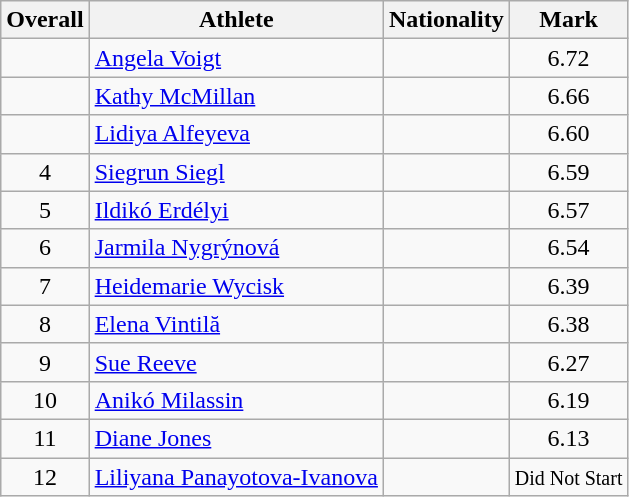<table class="wikitable sortable" style="text-align:center">
<tr>
<th>Overall</th>
<th>Athlete</th>
<th>Nationality</th>
<th>Mark</th>
</tr>
<tr>
<td></td>
<td align=left><a href='#'>Angela Voigt</a></td>
<td align=left></td>
<td>6.72</td>
</tr>
<tr>
<td></td>
<td align=left><a href='#'>Kathy McMillan</a></td>
<td align=left></td>
<td>6.66</td>
</tr>
<tr>
<td></td>
<td align=left><a href='#'>Lidiya Alfeyeva</a></td>
<td align=left></td>
<td>6.60</td>
</tr>
<tr>
<td>4</td>
<td align=left><a href='#'>Siegrun Siegl</a></td>
<td align=left></td>
<td>6.59</td>
</tr>
<tr>
<td>5</td>
<td align=left><a href='#'>Ildikó Erdélyi</a></td>
<td align=left></td>
<td>6.57</td>
</tr>
<tr>
<td>6</td>
<td align=left><a href='#'>Jarmila Nygrýnová</a></td>
<td align=left></td>
<td>6.54</td>
</tr>
<tr>
<td>7</td>
<td align=left><a href='#'>Heidemarie Wycisk</a></td>
<td align=left></td>
<td>6.39</td>
</tr>
<tr>
<td>8</td>
<td align=left><a href='#'>Elena Vintilă</a></td>
<td align=left></td>
<td>6.38</td>
</tr>
<tr>
<td>9</td>
<td align=left><a href='#'>Sue Reeve</a></td>
<td align=left></td>
<td>6.27</td>
</tr>
<tr>
<td>10</td>
<td align=left><a href='#'>Anikó Milassin</a></td>
<td align=left></td>
<td>6.19</td>
</tr>
<tr>
<td>11</td>
<td align=left><a href='#'>Diane Jones</a></td>
<td align=left></td>
<td>6.13</td>
</tr>
<tr>
<td>12</td>
<td align=left><a href='#'>Liliyana Panayotova-Ivanova</a></td>
<td align=left></td>
<td><small>Did Not Start</small></td>
</tr>
</table>
